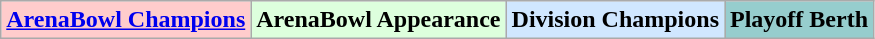<table class="wikitable">
<tr>
<td bgcolor="#FFCCCC"><strong><a href='#'>ArenaBowl Champions</a></strong></td>
<td bgcolor="#DDFFDD"><strong>ArenaBowl Appearance</strong></td>
<td bgcolor="#D0E7FF"><strong>Division Champions</strong></td>
<td bgcolor="#96CDCD"><strong>Playoff Berth</strong></td>
</tr>
</table>
